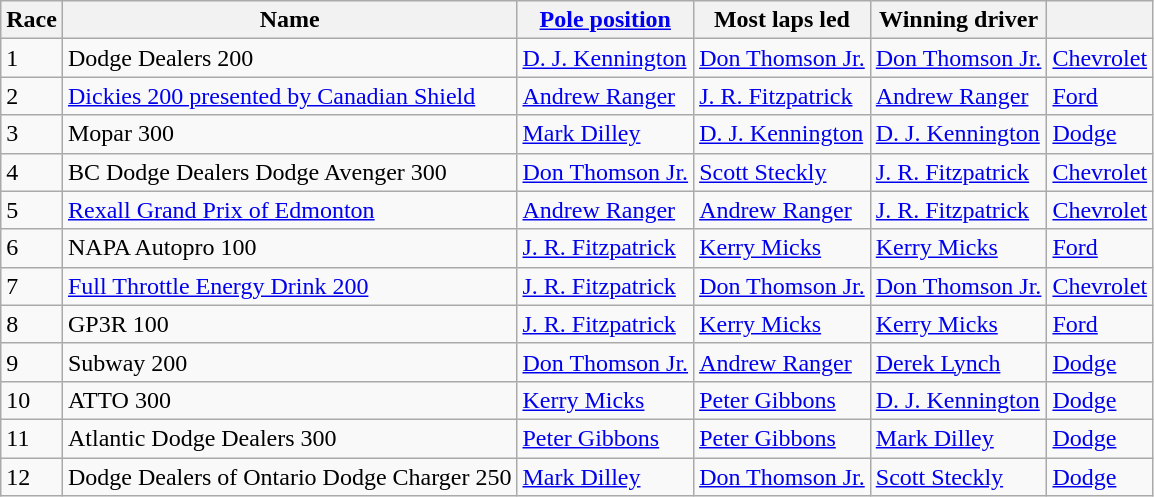<table class="wikitable">
<tr>
<th>Race</th>
<th>Name</th>
<th><a href='#'>Pole position</a></th>
<th>Most laps led</th>
<th>Winning driver</th>
<th></th>
</tr>
<tr>
<td>1</td>
<td>Dodge Dealers 200</td>
<td><a href='#'>D. J. Kennington</a></td>
<td><a href='#'>Don Thomson Jr.</a></td>
<td><a href='#'>Don Thomson Jr.</a></td>
<td><a href='#'>Chevrolet</a></td>
</tr>
<tr>
<td>2</td>
<td><a href='#'>Dickies 200 presented by Canadian Shield</a></td>
<td><a href='#'>Andrew Ranger</a></td>
<td><a href='#'>J. R. Fitzpatrick</a></td>
<td><a href='#'>Andrew Ranger</a></td>
<td><a href='#'>Ford</a></td>
</tr>
<tr>
<td>3</td>
<td>Mopar 300</td>
<td><a href='#'>Mark Dilley</a></td>
<td><a href='#'>D. J. Kennington</a></td>
<td><a href='#'>D. J. Kennington</a></td>
<td><a href='#'>Dodge</a></td>
</tr>
<tr>
<td>4</td>
<td>BC Dodge Dealers Dodge Avenger 300</td>
<td><a href='#'>Don Thomson Jr.</a></td>
<td><a href='#'>Scott Steckly</a></td>
<td><a href='#'>J. R. Fitzpatrick</a></td>
<td><a href='#'>Chevrolet</a></td>
</tr>
<tr>
<td>5</td>
<td><a href='#'>Rexall Grand Prix of Edmonton</a></td>
<td><a href='#'>Andrew Ranger</a></td>
<td><a href='#'>Andrew Ranger</a></td>
<td><a href='#'>J. R. Fitzpatrick</a></td>
<td><a href='#'>Chevrolet</a></td>
</tr>
<tr>
<td>6</td>
<td>NAPA Autopro 100</td>
<td><a href='#'>J. R. Fitzpatrick</a></td>
<td><a href='#'>Kerry Micks</a></td>
<td><a href='#'>Kerry Micks</a></td>
<td><a href='#'>Ford</a></td>
</tr>
<tr>
<td>7</td>
<td><a href='#'>Full Throttle Energy Drink 200</a></td>
<td><a href='#'>J. R. Fitzpatrick</a></td>
<td><a href='#'>Don Thomson Jr.</a></td>
<td><a href='#'>Don Thomson Jr.</a></td>
<td><a href='#'>Chevrolet</a></td>
</tr>
<tr>
<td>8</td>
<td>GP3R 100</td>
<td><a href='#'>J. R. Fitzpatrick</a></td>
<td><a href='#'>Kerry Micks</a></td>
<td><a href='#'>Kerry Micks</a></td>
<td><a href='#'>Ford</a></td>
</tr>
<tr>
<td>9</td>
<td>Subway 200</td>
<td><a href='#'>Don Thomson Jr.</a></td>
<td><a href='#'>Andrew Ranger</a></td>
<td><a href='#'>Derek Lynch</a></td>
<td><a href='#'>Dodge</a></td>
</tr>
<tr>
<td>10</td>
<td>ATTO 300</td>
<td><a href='#'>Kerry Micks</a></td>
<td><a href='#'>Peter Gibbons</a></td>
<td><a href='#'>D. J. Kennington</a></td>
<td><a href='#'>Dodge</a></td>
</tr>
<tr>
<td>11</td>
<td>Atlantic Dodge Dealers 300</td>
<td><a href='#'>Peter Gibbons</a></td>
<td><a href='#'>Peter Gibbons</a></td>
<td><a href='#'>Mark Dilley</a></td>
<td><a href='#'>Dodge</a></td>
</tr>
<tr>
<td>12</td>
<td>Dodge Dealers of Ontario Dodge Charger 250</td>
<td><a href='#'>Mark Dilley</a></td>
<td><a href='#'>Don Thomson Jr.</a></td>
<td><a href='#'>Scott Steckly</a></td>
<td><a href='#'>Dodge</a></td>
</tr>
</table>
